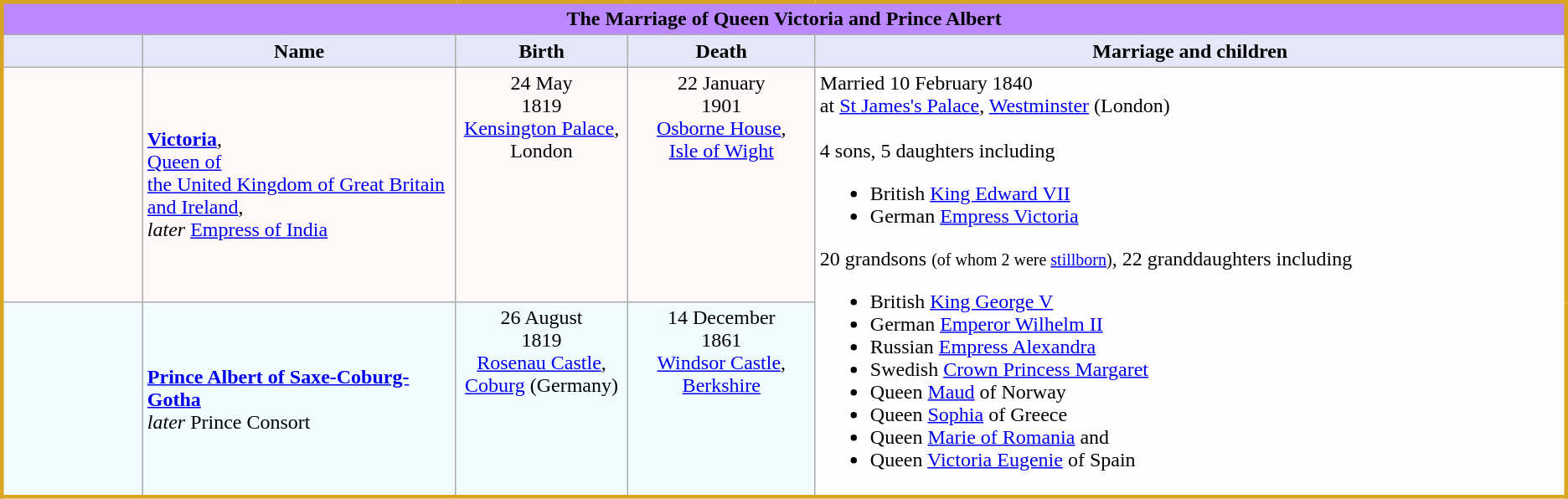<table class="wikitable" style="border:3px solid goldenrod">
<tr>
<td bgcolor=bb88ff align=center colspan="5"><strong>The Marriage of Queen Victoria and Prince Albert</strong></td>
</tr>
<tr bgcolor=lavender align=center>
<td width="9%"> </td>
<td width="20%"><strong>Name</strong></td>
<td width="11%"><strong>Birth</strong></td>
<td width="12%"><strong>Death</strong></td>
<td width="48%"><strong>Marriage and children</strong></td>
</tr>
<tr bgcolor=fff8f8>
<td align=center></td>
<td><strong><a href='#'>Victoria</a></strong>,<br><a href='#'>Queen of<br> the United Kingdom of Great Britain and Ireland</a>,<br><em>later</em> <a href='#'>Empress of India</a></td>
<td align=center valign="top">24 May<br>1819<br><a href='#'>Kensington Palace</a>,<br> London</td>
<td align=center valign="top">22 January<br>1901<br><a href='#'>Osborne House</a>,<br><a href='#'>Isle of Wight</a></td>
<td bgcolor=fefefe rowspan="2">Married 10 February 1840<br>at <a href='#'>St James's Palace</a>, <a href='#'>Westminster</a> (London)<br><br> 4 sons, 5 daughters including<br><ul><li>British <a href='#'>King Edward VII</a></li><li>German <a href='#'>Empress Victoria</a></li></ul>20 grandsons <small>(of whom 2 were <a href='#'>stillborn</a>)</small>, 22 granddaughters including<ul><li>British <a href='#'>King George V</a></li><li>German <a href='#'>Emperor Wilhelm II</a></li><li>Russian <a href='#'>Empress Alexandra</a></li><li>Swedish <a href='#'>Crown Princess Margaret</a></li><li>Queen <a href='#'>Maud</a> of Norway</li><li>Queen <a href='#'>Sophia</a> of Greece</li><li>Queen <a href='#'>Marie of Romania</a> and</li><li>Queen <a href='#'>Victoria Eugenie</a> of Spain</li></ul></td>
</tr>
<tr bgcolor=f0fcff>
<td align=center></td>
<td><strong><a href='#'>Prince Albert of Saxe-Coburg-Gotha</a></strong><br><em>later</em> Prince Consort</td>
<td align=center valign="top">26 August<br>1819<br><a href='#'>Rosenau Castle</a>, <br> <a href='#'>Coburg</a> (Germany)</td>
<td align=center valign="top">14 December<br>1861<br><a href='#'>Windsor Castle</a>,<br><a href='#'>Berkshire</a></td>
</tr>
</table>
